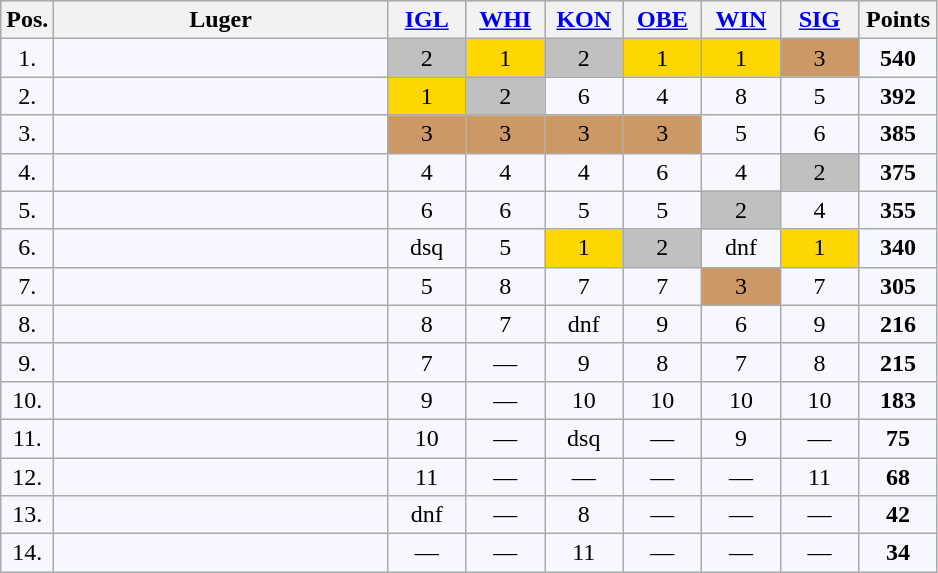<table class="wikitable"  style="background:#f7f8ff; text-align:center; border:gray solid 1px;">
<tr style="background:#ccc;">
<th style="width:10px;">Pos.</th>
<th style="width:215px;">Luger</th>
<th style="width:45px;"><a href='#'>IGL</a></th>
<th style="width:45px;"><a href='#'>WHI</a></th>
<th style="width:45px;"><a href='#'>KON</a></th>
<th style="width:45px;"><a href='#'>OBE</a></th>
<th style="width:45px;"><a href='#'>WIN</a></th>
<th style="width:45px;"><a href='#'>SIG</a></th>
<th style="width:45px;">Points</th>
</tr>
<tr>
<td>1.</td>
<td align="left"></td>
<td style="background:silver;">2</td>
<td style="background:gold;">1</td>
<td style="background:silver;">2</td>
<td style="background:gold;">1</td>
<td style="background:gold;">1</td>
<td style="background:#c96;">3</td>
<td><strong>540</strong></td>
</tr>
<tr>
<td>2.</td>
<td align="left"></td>
<td style="background:gold;">1</td>
<td style="background:silver;">2</td>
<td>6</td>
<td>4</td>
<td>8</td>
<td>5</td>
<td><strong>392</strong></td>
</tr>
<tr>
<td>3.</td>
<td align="left"></td>
<td style="background:#c96;">3</td>
<td style="background:#c96;">3</td>
<td style="background:#c96;">3</td>
<td style="background:#c96;">3</td>
<td>5</td>
<td>6</td>
<td><strong>385</strong></td>
</tr>
<tr>
<td>4.</td>
<td align="left"></td>
<td>4</td>
<td>4</td>
<td>4</td>
<td>6</td>
<td>4</td>
<td style="background:silver;">2</td>
<td><strong>375</strong></td>
</tr>
<tr>
<td>5.</td>
<td align="left"></td>
<td>6</td>
<td>6</td>
<td>5</td>
<td>5</td>
<td style="background:silver;">2</td>
<td>4</td>
<td><strong>355</strong></td>
</tr>
<tr>
<td>6.</td>
<td align="left"></td>
<td>dsq</td>
<td>5</td>
<td style="background:gold;">1</td>
<td style="background:silver;">2</td>
<td>dnf</td>
<td style="background:gold;">1</td>
<td><strong>340</strong></td>
</tr>
<tr>
<td>7.</td>
<td align="left"></td>
<td>5</td>
<td>8</td>
<td>7</td>
<td>7</td>
<td style="background:#c96;">3</td>
<td>7</td>
<td><strong>305</strong></td>
</tr>
<tr>
<td>8.</td>
<td align="left"></td>
<td>8</td>
<td>7</td>
<td>dnf</td>
<td>9</td>
<td>6</td>
<td>9</td>
<td><strong>216</strong></td>
</tr>
<tr>
<td>9.</td>
<td align="left"></td>
<td>7</td>
<td>—</td>
<td>9</td>
<td>8</td>
<td>7</td>
<td>8</td>
<td><strong>215</strong></td>
</tr>
<tr>
<td>10.</td>
<td align="left"></td>
<td>9</td>
<td>—</td>
<td>10</td>
<td>10</td>
<td>10</td>
<td>10</td>
<td><strong>183</strong></td>
</tr>
<tr>
<td>11.</td>
<td align="left"></td>
<td>10</td>
<td>—</td>
<td>dsq</td>
<td>—</td>
<td>9</td>
<td>—</td>
<td><strong>75</strong></td>
</tr>
<tr>
<td>12.</td>
<td align="left"></td>
<td>11</td>
<td>—</td>
<td>—</td>
<td>—</td>
<td>—</td>
<td>11</td>
<td><strong>68</strong></td>
</tr>
<tr>
<td>13.</td>
<td align="left"></td>
<td>dnf</td>
<td>—</td>
<td>8</td>
<td>—</td>
<td>—</td>
<td>—</td>
<td><strong>42</strong></td>
</tr>
<tr>
<td>14.</td>
<td align="left"></td>
<td>—</td>
<td>—</td>
<td>11</td>
<td>—</td>
<td>—</td>
<td>—</td>
<td><strong>34</strong></td>
</tr>
</table>
